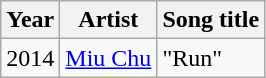<table class="wikitable sortable">
<tr>
<th>Year</th>
<th>Artist</th>
<th>Song title</th>
</tr>
<tr>
<td>2014</td>
<td><a href='#'>Miu Chu</a></td>
<td>"Run"</td>
</tr>
</table>
